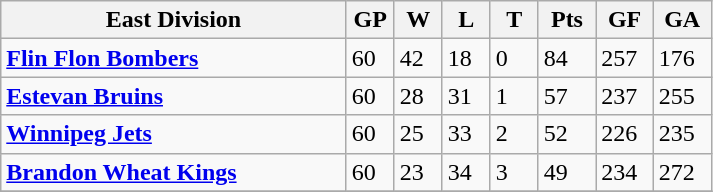<table class="wikitable">
<tr>
<th width="45%">East Division</th>
<th width="6.25%">GP</th>
<th width="6.25%">W</th>
<th width="6.25%">L</th>
<th width="6.25%">T</th>
<th width="7.5%">Pts</th>
<th width="7.5%">GF</th>
<th width="7.5%">GA</th>
</tr>
<tr>
<td><strong><a href='#'>Flin Flon Bombers</a></strong></td>
<td>60</td>
<td>42</td>
<td>18</td>
<td>0</td>
<td>84</td>
<td>257</td>
<td>176</td>
</tr>
<tr>
<td><strong><a href='#'>Estevan Bruins</a></strong></td>
<td>60</td>
<td>28</td>
<td>31</td>
<td>1</td>
<td>57</td>
<td>237</td>
<td>255</td>
</tr>
<tr>
<td><strong><a href='#'>Winnipeg Jets</a></strong></td>
<td>60</td>
<td>25</td>
<td>33</td>
<td>2</td>
<td>52</td>
<td>226</td>
<td>235</td>
</tr>
<tr>
<td><strong><a href='#'>Brandon Wheat Kings</a></strong></td>
<td>60</td>
<td>23</td>
<td>34</td>
<td>3</td>
<td>49</td>
<td>234</td>
<td>272</td>
</tr>
<tr>
</tr>
</table>
